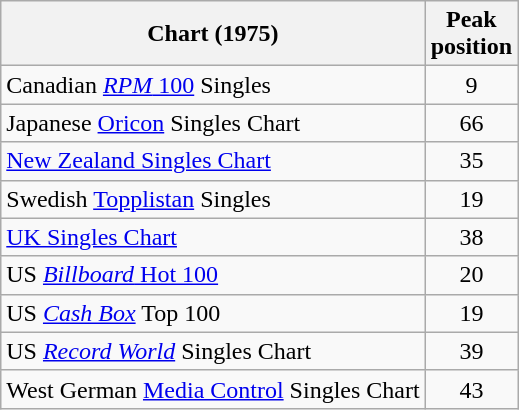<table class="wikitable sortable">
<tr>
<th>Chart (1975)</th>
<th>Peak<br>position</th>
</tr>
<tr>
<td>Canadian <a href='#'><em>RPM</em> 100</a> Singles</td>
<td style="text-align:center;">9</td>
</tr>
<tr>
<td>Japanese <a href='#'>Oricon</a> Singles Chart</td>
<td style="text-align:center;">66</td>
</tr>
<tr>
<td align="left"><a href='#'>New Zealand Singles Chart</a></td>
<td style="text-align:center;">35</td>
</tr>
<tr>
<td>Swedish <a href='#'>Topplistan</a> Singles</td>
<td style="text-align:center;">19</td>
</tr>
<tr>
<td><a href='#'>UK Singles Chart</a></td>
<td style="text-align:center;">38</td>
</tr>
<tr>
<td>US <a href='#'><em>Billboard</em> Hot 100</a></td>
<td style="text-align:center;">20</td>
</tr>
<tr>
<td>US <em><a href='#'>Cash Box</a></em> Top 100</td>
<td style="text-align:center;">19</td>
</tr>
<tr>
<td>US <em><a href='#'>Record World</a></em> Singles Chart</td>
<td style="text-align:center;">39</td>
</tr>
<tr>
<td>West German <a href='#'>Media Control</a> Singles Chart</td>
<td style="text-align:center;">43</td>
</tr>
</table>
